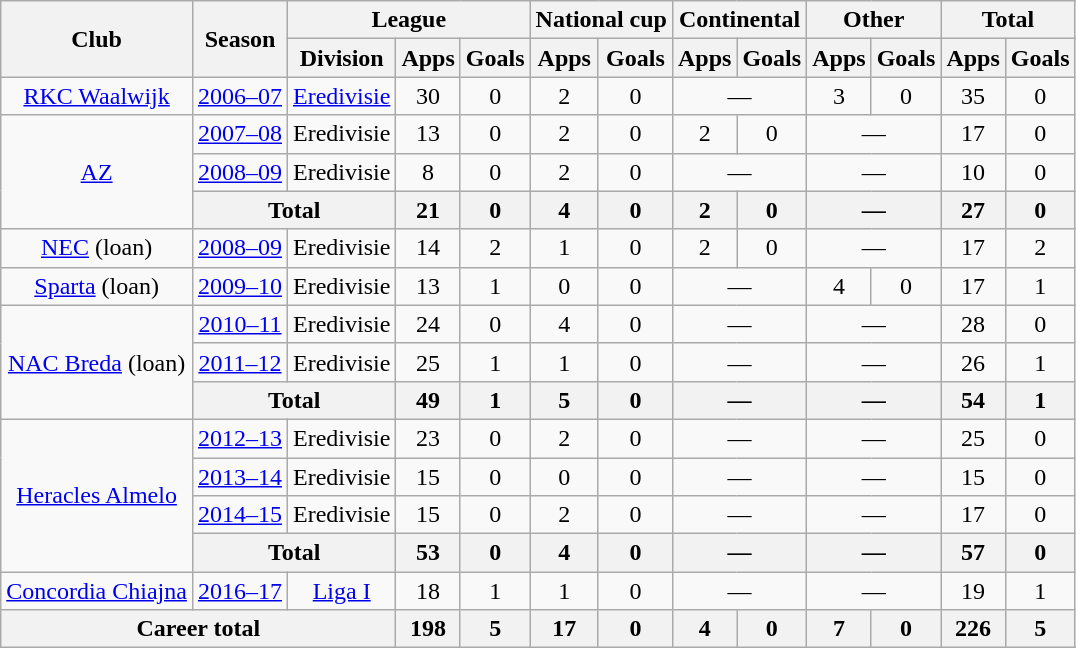<table class="wikitable" style="text-align:center">
<tr>
<th rowspan="2">Club</th>
<th rowspan="2">Season</th>
<th colspan="3">League</th>
<th colspan="2">National cup</th>
<th colspan="2">Continental</th>
<th colspan="2">Other</th>
<th colspan="2">Total</th>
</tr>
<tr>
<th>Division</th>
<th>Apps</th>
<th>Goals</th>
<th>Apps</th>
<th>Goals</th>
<th>Apps</th>
<th>Goals</th>
<th>Apps</th>
<th>Goals</th>
<th>Apps</th>
<th>Goals</th>
</tr>
<tr>
<td><a href='#'>RKC Waalwijk</a></td>
<td><a href='#'>2006–07</a></td>
<td><a href='#'>Eredivisie</a></td>
<td>30</td>
<td>0</td>
<td>2</td>
<td>0</td>
<td colspan="2">—</td>
<td>3</td>
<td>0</td>
<td>35</td>
<td>0</td>
</tr>
<tr>
<td rowspan="3"><a href='#'>AZ</a></td>
<td><a href='#'>2007–08</a></td>
<td>Eredivisie</td>
<td>13</td>
<td>0</td>
<td>2</td>
<td>0</td>
<td>2</td>
<td>0</td>
<td colspan="2">—</td>
<td>17</td>
<td>0</td>
</tr>
<tr>
<td><a href='#'>2008–09</a></td>
<td>Eredivisie</td>
<td>8</td>
<td>0</td>
<td>2</td>
<td>0</td>
<td colspan="2">—</td>
<td colspan="2">—</td>
<td>10</td>
<td>0</td>
</tr>
<tr>
<th colspan="2">Total</th>
<th>21</th>
<th>0</th>
<th>4</th>
<th>0</th>
<th>2</th>
<th>0</th>
<th colspan="2">—</th>
<th>27</th>
<th>0</th>
</tr>
<tr>
<td><a href='#'>NEC</a> (loan)</td>
<td><a href='#'>2008–09</a></td>
<td>Eredivisie</td>
<td>14</td>
<td>2</td>
<td>1</td>
<td>0</td>
<td>2</td>
<td>0</td>
<td colspan="2">—</td>
<td>17</td>
<td>2</td>
</tr>
<tr>
<td><a href='#'>Sparta</a> (loan)</td>
<td><a href='#'>2009–10</a></td>
<td>Eredivisie</td>
<td>13</td>
<td>1</td>
<td>0</td>
<td>0</td>
<td colspan="2">—</td>
<td>4</td>
<td>0</td>
<td>17</td>
<td>1</td>
</tr>
<tr>
<td rowspan="3"><a href='#'>NAC Breda</a> (loan)</td>
<td><a href='#'>2010–11</a></td>
<td>Eredivisie</td>
<td>24</td>
<td>0</td>
<td>4</td>
<td>0</td>
<td colspan="2">—</td>
<td colspan="2">—</td>
<td>28</td>
<td>0</td>
</tr>
<tr>
<td><a href='#'>2011–12</a></td>
<td>Eredivisie</td>
<td>25</td>
<td>1</td>
<td>1</td>
<td>0</td>
<td colspan="2">—</td>
<td colspan="2">—</td>
<td>26</td>
<td>1</td>
</tr>
<tr>
<th colspan="2">Total</th>
<th>49</th>
<th>1</th>
<th>5</th>
<th>0</th>
<th colspan="2">—</th>
<th colspan="2">—</th>
<th>54</th>
<th>1</th>
</tr>
<tr>
<td rowspan="4"><a href='#'>Heracles Almelo</a></td>
<td><a href='#'>2012–13</a></td>
<td>Eredivisie</td>
<td>23</td>
<td>0</td>
<td>2</td>
<td>0</td>
<td colspan="2">—</td>
<td colspan="2">—</td>
<td>25</td>
<td>0</td>
</tr>
<tr>
<td><a href='#'>2013–14</a></td>
<td>Eredivisie</td>
<td>15</td>
<td>0</td>
<td>0</td>
<td>0</td>
<td colspan="2">—</td>
<td colspan="2">—</td>
<td>15</td>
<td>0</td>
</tr>
<tr>
<td><a href='#'>2014–15</a></td>
<td>Eredivisie</td>
<td>15</td>
<td>0</td>
<td>2</td>
<td>0</td>
<td colspan="2">—</td>
<td colspan="2">—</td>
<td>17</td>
<td>0</td>
</tr>
<tr>
<th colspan="2">Total</th>
<th>53</th>
<th>0</th>
<th>4</th>
<th>0</th>
<th colspan="2">—</th>
<th colspan="2">—</th>
<th>57</th>
<th>0</th>
</tr>
<tr>
<td><a href='#'>Concordia Chiajna</a></td>
<td><a href='#'>2016–17</a></td>
<td><a href='#'>Liga I</a></td>
<td>18</td>
<td>1</td>
<td>1</td>
<td>0</td>
<td colspan="2">—</td>
<td colspan="2">—</td>
<td>19</td>
<td>1</td>
</tr>
<tr>
<th colspan="3">Career total</th>
<th>198</th>
<th>5</th>
<th>17</th>
<th>0</th>
<th>4</th>
<th>0</th>
<th>7</th>
<th>0</th>
<th>226</th>
<th>5</th>
</tr>
</table>
